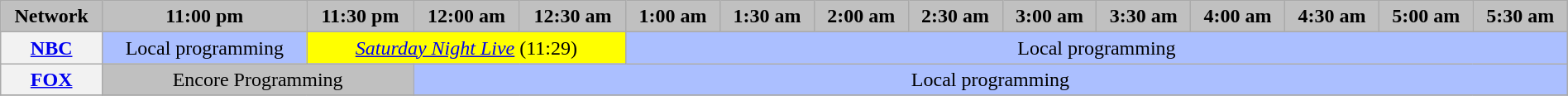<table class="wikitable" style="width:100%;margin-right:0;text-align:center">
<tr>
<th style="background-color:#C0C0C0;text-align:center">Network</th>
<th style="background-color:#C0C0C0;text-align:center">11:00 pm</th>
<th style="background-color:#C0C0C0;text-align:center">11:30 pm</th>
<th style="background-color:#C0C0C0;text-align:center">12:00 am</th>
<th style="background-color:#C0C0C0;text-align:center">12:30 am</th>
<th style="background-color:#C0C0C0;text-align:center">1:00 am</th>
<th style="background-color:#C0C0C0;text-align:center">1:30 am</th>
<th style="background-color:#C0C0C0;text-align:center">2:00 am</th>
<th style="background-color:#C0C0C0;text-align:center">2:30 am</th>
<th style="background-color:#C0C0C0;text-align:center">3:00 am</th>
<th style="background-color:#C0C0C0;text-align:center">3:30 am</th>
<th style="background-color:#C0C0C0;text-align:center">4:00 am</th>
<th style="background-color:#C0C0C0;text-align:center">4:30 am</th>
<th style="background-color:#C0C0C0;text-align:center">5:00 am</th>
<th style="background-color:#C0C0C0;text-align:center">5:30 am</th>
</tr>
<tr>
<th><a href='#'>NBC</a></th>
<td style="background:#abbfff">Local programming</td>
<td colspan="3" style="background:yellow"><em><a href='#'>Saturday Night Live</a></em> (11:29)</td>
<td colspan="10" style="background:#abbfff">Local programming </td>
</tr>
<tr>
<th><a href='#'>FOX</a></th>
<td colspan="2" bgcolor="#C0C0C0">Encore Programming</td>
<td colspan="12" style="background:#abbfff">Local programming</td>
</tr>
<tr>
</tr>
</table>
